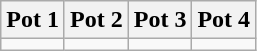<table class="wikitable">
<tr>
<th width=25%>Pot 1</th>
<th width=25%>Pot 2</th>
<th width=25%>Pot 3</th>
<th width=25%>Pot 4</th>
</tr>
<tr>
<td valign=top></td>
<td valign=top></td>
<td valign=top></td>
<td valign=top></td>
</tr>
</table>
